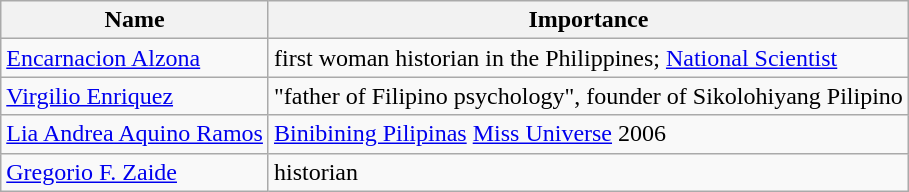<table class="wikitable">
<tr>
<th>Name</th>
<th>Importance</th>
</tr>
<tr>
<td><a href='#'>Encarnacion Alzona</a></td>
<td>first woman historian in the Philippines; <a href='#'>National Scientist</a></td>
</tr>
<tr>
<td><a href='#'>Virgilio Enriquez</a></td>
<td>"father of Filipino psychology", founder of Sikolohiyang Pilipino</td>
</tr>
<tr>
<td><a href='#'>Lia Andrea Aquino Ramos</a></td>
<td><a href='#'>Binibining Pilipinas</a> <a href='#'>Miss Universe</a> 2006</td>
</tr>
<tr>
<td><a href='#'>Gregorio F. Zaide</a></td>
<td>historian</td>
</tr>
</table>
